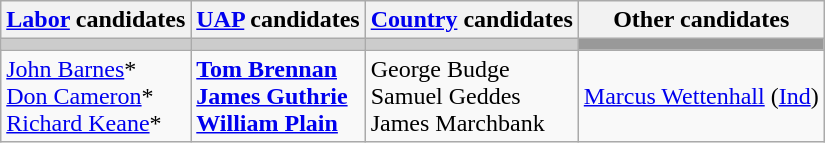<table class="wikitable">
<tr>
<th><a href='#'>Labor</a> candidates</th>
<th><a href='#'>UAP</a> candidates</th>
<th><a href='#'>Country</a> candidates</th>
<th>Other candidates</th>
</tr>
<tr bgcolor="#cccccc">
<td></td>
<td></td>
<td></td>
<td bgcolor="#999999"></td>
</tr>
<tr>
<td><a href='#'>John Barnes</a>*<br><a href='#'>Don Cameron</a>*<br><a href='#'>Richard Keane</a>*</td>
<td><strong><a href='#'>Tom Brennan</a></strong><br><strong><a href='#'>James Guthrie</a></strong><br><strong><a href='#'>William Plain</a></strong></td>
<td>George Budge<br>Samuel Geddes<br>James Marchbank</td>
<td><a href='#'>Marcus Wettenhall</a> (<a href='#'>Ind</a>)</td>
</tr>
</table>
